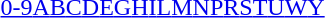<table id="toc" class="toc" summary="Class">
<tr>
<th></th>
</tr>
<tr>
<td style="text-align:center;"><a href='#'>0-9</a><a href='#'>A</a><a href='#'>B</a><a href='#'>C</a><a href='#'>D</a><a href='#'>E</a><a href='#'>G</a><a href='#'>H</a><a href='#'>I</a><a href='#'>L</a><a href='#'>M</a><a href='#'>N</a><a href='#'>P</a><a href='#'>R</a><a href='#'>S</a><a href='#'>T</a><a href='#'>U</a><a href='#'>W</a><a href='#'>Y</a></td>
</tr>
</table>
